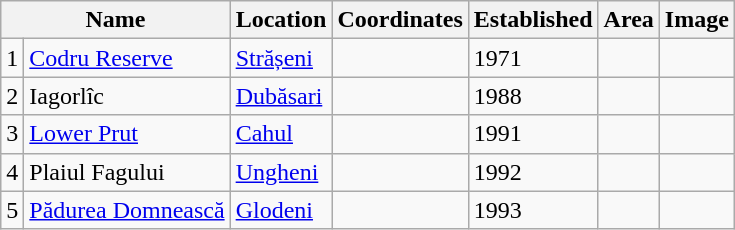<table class="wikitable sortable">
<tr>
<th colspan="2">Name</th>
<th>Location</th>
<th>Coordinates</th>
<th>Established</th>
<th>Area</th>
<th>Image</th>
</tr>
<tr>
<td>1</td>
<td><a href='#'>Codru Reserve</a></td>
<td><a href='#'>Strășeni</a></td>
<td></td>
<td>1971</td>
<td></td>
<td></td>
</tr>
<tr>
<td>2</td>
<td>Iagorlîc</td>
<td><a href='#'>Dubăsari</a></td>
<td></td>
<td>1988</td>
<td></td>
<td></td>
</tr>
<tr>
<td>3</td>
<td><a href='#'>Lower Prut</a></td>
<td><a href='#'>Cahul</a></td>
<td></td>
<td>1991</td>
<td></td>
<td></td>
</tr>
<tr>
<td>4</td>
<td>Plaiul Fagului</td>
<td><a href='#'>Ungheni</a></td>
<td></td>
<td>1992</td>
<td></td>
<td></td>
</tr>
<tr>
<td>5</td>
<td><a href='#'>Pădurea Domnească</a></td>
<td><a href='#'>Glodeni</a></td>
<td></td>
<td>1993</td>
<td></td>
<td></td>
</tr>
</table>
